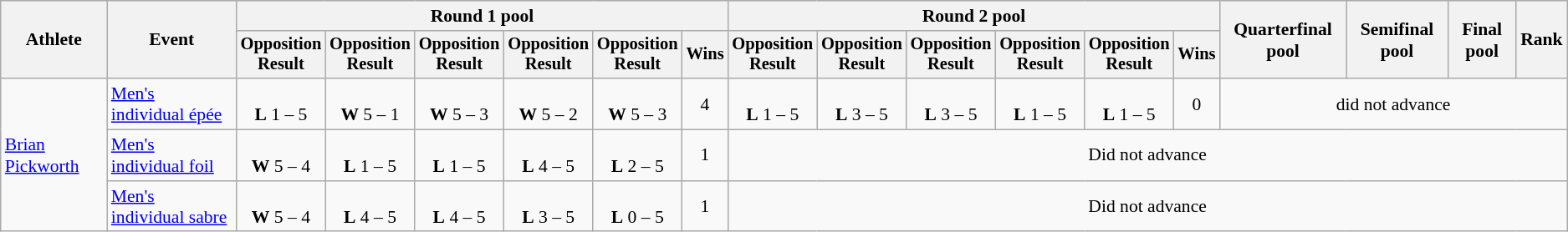<table class=wikitable style="font-size:90%;text-align:center">
<tr>
<th rowspan=2>Athlete</th>
<th rowspan=2>Event</th>
<th colspan=6>Round 1 pool</th>
<th colspan=6>Round 2 pool</th>
<th rowspan=2>Quarterfinal pool</th>
<th rowspan=2>Semifinal pool</th>
<th rowspan=2>Final pool</th>
<th rowspan=2>Rank</th>
</tr>
<tr style="font-size:95%">
<th>Opposition<br>Result</th>
<th>Opposition<br>Result</th>
<th>Opposition<br>Result</th>
<th>Opposition<br>Result</th>
<th>Opposition<br>Result</th>
<th>Wins</th>
<th>Opposition<br>Result</th>
<th>Opposition<br>Result</th>
<th>Opposition<br>Result</th>
<th>Opposition<br>Result</th>
<th>Opposition<br>Result</th>
<th>Wins</th>
</tr>
<tr>
<td align=left rowspan=3><a href='#'>Brian Pickworth</a></td>
<td align=left><a href='#'>Men's individual épée</a></td>
<td><br><strong>L</strong> 1 – 5</td>
<td><br><strong>W</strong> 5 – 1</td>
<td><br><strong>W</strong> 5 – 3</td>
<td><br><strong>W</strong> 5 – 2</td>
<td><br><strong>W</strong> 5 – 3</td>
<td>4</td>
<td><br><strong>L</strong> 1 – 5</td>
<td><br><strong>L</strong> 3 – 5</td>
<td><br><strong>L</strong> 3 – 5</td>
<td><br><strong>L</strong> 1 – 5</td>
<td><br><strong>L</strong> 1 – 5</td>
<td>0</td>
<td colspan=4>did not advance</td>
</tr>
<tr>
<td align=left><a href='#'>Men's individual foil</a></td>
<td><br><strong>W</strong> 5 – 4</td>
<td><br><strong>L</strong> 1 – 5</td>
<td><br><strong>L</strong> 1 – 5</td>
<td><br><strong>L</strong> 4 – 5</td>
<td><br><strong>L</strong> 2 – 5</td>
<td>1</td>
<td colspan=10>Did not advance</td>
</tr>
<tr>
<td align=left><a href='#'>Men's individual sabre</a></td>
<td><br><strong>W</strong> 5 – 4</td>
<td><br><strong>L</strong> 4 – 5</td>
<td><br><strong>L</strong> 4 – 5</td>
<td><br><strong>L</strong> 3 – 5</td>
<td><br><strong>L</strong> 0 – 5</td>
<td>1</td>
<td colspan=10>Did not advance</td>
</tr>
</table>
